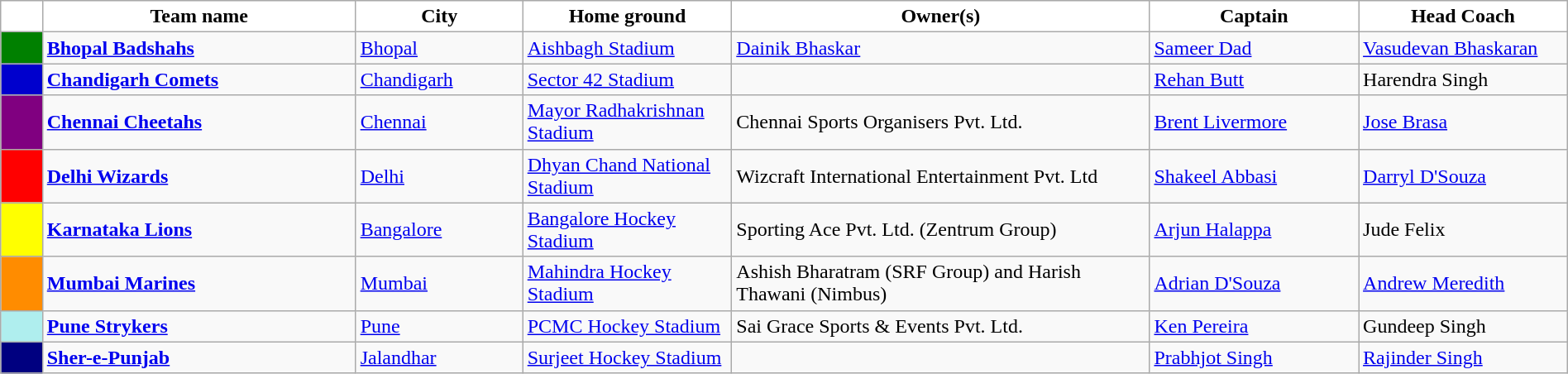<table class="wikitable" style="width:100%;">
<tr>
<th style="background:white; width:2%"></th>
<th style="background:white; width:15%">Team name</th>
<th style="background:white; width:8%">City</th>
<th style="background:white; width:10%">Home ground</th>
<th style="background:white; width:20%">Owner(s)</th>
<th style="background:white; width:10%">Captain</th>
<th style="background:white; width:10%">Head Coach</th>
</tr>
<tr>
<td style="background:#008000;"></td>
<td align=left><strong><a href='#'>Bhopal Badshahs</a></strong></td>
<td><a href='#'>Bhopal</a></td>
<td><a href='#'>Aishbagh Stadium</a></td>
<td><a href='#'>Dainik Bhaskar</a></td>
<td><a href='#'>Sameer Dad</a></td>
<td><a href='#'>Vasudevan Bhaskaran</a></td>
</tr>
<tr>
<td style="background:#0000CD;"></td>
<td align=left><strong><a href='#'>Chandigarh Comets</a></strong></td>
<td><a href='#'>Chandigarh</a></td>
<td><a href='#'>Sector 42 Stadium</a></td>
<td></td>
<td><a href='#'>Rehan Butt</a></td>
<td>Harendra Singh</td>
</tr>
<tr>
<td style="background:#800080;"></td>
<td align=left><strong><a href='#'>Chennai Cheetahs</a></strong></td>
<td><a href='#'>Chennai</a></td>
<td><a href='#'>Mayor Radhakrishnan Stadium</a></td>
<td>Chennai Sports Organisers Pvt. Ltd.</td>
<td><a href='#'>Brent Livermore</a></td>
<td><a href='#'>Jose Brasa</a></td>
</tr>
<tr>
<td style="background:#FF0000;"></td>
<td align=left><strong><a href='#'>Delhi Wizards</a></strong></td>
<td><a href='#'>Delhi</a></td>
<td><a href='#'>Dhyan Chand National Stadium</a></td>
<td>Wizcraft International Entertainment Pvt. Ltd</td>
<td><a href='#'>Shakeel Abbasi</a></td>
<td><a href='#'>Darryl D'Souza</a></td>
</tr>
<tr>
<td style="background:#FFFF00;"></td>
<td align=left><strong><a href='#'>Karnataka Lions</a></strong></td>
<td><a href='#'>Bangalore</a></td>
<td><a href='#'>Bangalore Hockey Stadium</a></td>
<td>Sporting Ace Pvt. Ltd. (Zentrum Group)</td>
<td><a href='#'>Arjun Halappa</a></td>
<td>Jude Felix</td>
</tr>
<tr>
<td style="background:#FF8C00;"></td>
<td align=left><strong><a href='#'>Mumbai Marines</a></strong></td>
<td><a href='#'>Mumbai</a></td>
<td><a href='#'>Mahindra Hockey Stadium</a></td>
<td>Ashish Bharatram (SRF Group) and Harish Thawani (Nimbus)</td>
<td><a href='#'>Adrian D'Souza</a></td>
<td><a href='#'>Andrew Meredith</a></td>
</tr>
<tr>
<td style="background:#AFEEEE;"></td>
<td align=left><strong><a href='#'>Pune Strykers</a></strong></td>
<td><a href='#'>Pune</a></td>
<td><a href='#'>PCMC Hockey Stadium</a></td>
<td>Sai Grace Sports & Events Pvt. Ltd.</td>
<td><a href='#'>Ken Pereira</a></td>
<td>Gundeep Singh</td>
</tr>
<tr>
<td style="background:#000080;"></td>
<td align=left><strong><a href='#'>Sher-e-Punjab</a></strong></td>
<td><a href='#'>Jalandhar</a></td>
<td><a href='#'>Surjeet Hockey Stadium</a></td>
<td></td>
<td><a href='#'>Prabhjot Singh</a></td>
<td><a href='#'>Rajinder Singh</a></td>
</tr>
</table>
